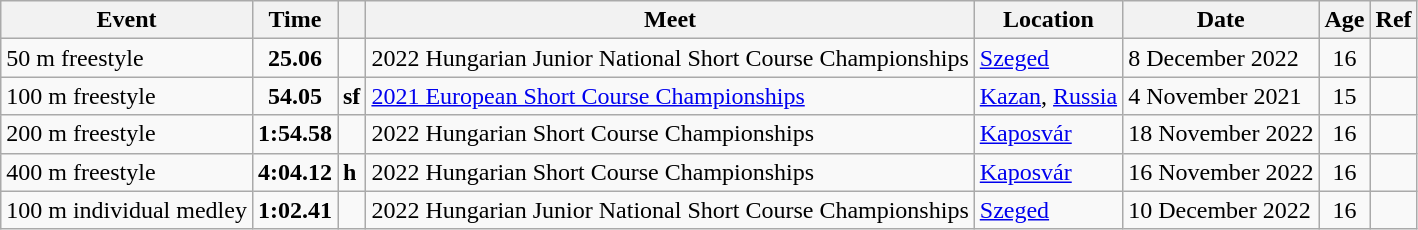<table class="wikitable">
<tr>
<th>Event</th>
<th>Time</th>
<th></th>
<th>Meet</th>
<th>Location</th>
<th>Date</th>
<th>Age</th>
<th>Ref</th>
</tr>
<tr>
<td>50 m freestyle</td>
<td style="text-align:center;"><strong>25.06</strong></td>
<td></td>
<td>2022 Hungarian Junior National Short Course Championships</td>
<td><a href='#'>Szeged</a></td>
<td>8 December 2022</td>
<td style="text-align:center;">16</td>
<td style="text-align:center;"></td>
</tr>
<tr>
<td>100 m freestyle</td>
<td style="text-align:center;"><strong>54.05</strong></td>
<td><strong>sf</strong></td>
<td><a href='#'>2021 European Short Course Championships</a></td>
<td><a href='#'>Kazan</a>, <a href='#'>Russia</a></td>
<td>4 November 2021</td>
<td style="text-align:center;">15</td>
<td style="text-align:center;"></td>
</tr>
<tr>
<td>200 m freestyle</td>
<td style="text-align:center;"><strong>1:54.58</strong></td>
<td></td>
<td>2022 Hungarian Short Course Championships</td>
<td><a href='#'>Kaposvár</a></td>
<td>18 November 2022</td>
<td style="text-align:center;">16</td>
<td style="text-align:center;"></td>
</tr>
<tr>
<td>400 m freestyle</td>
<td style="text-align:center;"><strong>4:04.12</strong></td>
<td><strong>h</strong></td>
<td>2022 Hungarian Short Course Championships</td>
<td><a href='#'>Kaposvár</a></td>
<td>16 November 2022</td>
<td style="text-align:center;">16</td>
<td style="text-align:center;"></td>
</tr>
<tr>
<td>100 m individual medley</td>
<td style="text-align:center;"><strong>1:02.41</strong></td>
<td></td>
<td>2022 Hungarian Junior National Short Course Championships</td>
<td><a href='#'>Szeged</a></td>
<td>10 December 2022</td>
<td style="text-align:center;">16</td>
<td style="text-align:center;"></td>
</tr>
</table>
